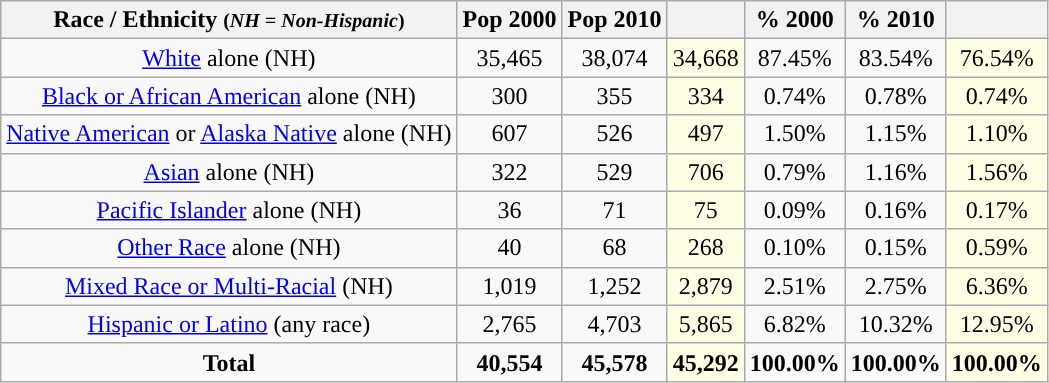<table class="wikitable" style="text-align:center;">
<tr>
<th>Race / Ethnicity <small>(<em>NH = Non-Hispanic</em>)</small></th>
<th>Pop 2000</th>
<th>Pop 2010</th>
<th></th>
<th>% 2000</th>
<th>% 2010</th>
<th></th>
</tr>
<tr>
<td><a href='#'>White</a> alone (NH)</td>
<td>35,465</td>
<td>38,074</td>
<td style='background: #ffffe6;'>34,668</td>
<td>87.45%</td>
<td>83.54%</td>
<td style='background: #ffffe6;'>76.54%</td>
</tr>
<tr>
<td><a href='#'>Black or African American</a> alone (NH)</td>
<td>300</td>
<td>355</td>
<td style='background: #ffffe6;'>334</td>
<td>0.74%</td>
<td>0.78%</td>
<td style='background: #ffffe6;'>0.74%</td>
</tr>
<tr>
<td><a href='#'>Native American</a> or <a href='#'>Alaska Native</a> alone (NH)</td>
<td>607</td>
<td>526</td>
<td style='background: #ffffe6;'>497</td>
<td>1.50%</td>
<td>1.15%</td>
<td style='background: #ffffe6;'>1.10%</td>
</tr>
<tr>
<td><a href='#'>Asian</a> alone (NH)</td>
<td>322</td>
<td>529</td>
<td style='background: #ffffe6;'>706</td>
<td>0.79%</td>
<td>1.16%</td>
<td style='background: #ffffe6;'>1.56%</td>
</tr>
<tr>
<td><a href='#'>Pacific Islander</a> alone (NH)</td>
<td>36</td>
<td>71</td>
<td style='background: #ffffe6;'>75</td>
<td>0.09%</td>
<td>0.16%</td>
<td style='background: #ffffe6;'>0.17%</td>
</tr>
<tr>
<td><a href='#'>Other Race</a> alone (NH)</td>
<td>40</td>
<td>68</td>
<td style='background: #ffffe6;'>268</td>
<td>0.10%</td>
<td>0.15%</td>
<td style='background: #ffffe6;'>0.59%</td>
</tr>
<tr>
<td><a href='#'>Mixed Race or Multi-Racial</a> (NH)</td>
<td>1,019</td>
<td>1,252</td>
<td style='background: #ffffe6;'>2,879</td>
<td>2.51%</td>
<td>2.75%</td>
<td style='background: #ffffe6;'>6.36%</td>
</tr>
<tr>
<td><a href='#'>Hispanic or Latino</a> (any race)</td>
<td>2,765</td>
<td>4,703</td>
<td style='background: #ffffe6;'>5,865</td>
<td>6.82%</td>
<td>10.32%</td>
<td style='background: #ffffe6;'>12.95%</td>
</tr>
<tr>
<td><strong>Total</strong></td>
<td><strong>40,554</strong></td>
<td><strong>45,578</strong></td>
<td style='background: #ffffe6;'><strong>45,292</strong></td>
<td><strong>100.00%</strong></td>
<td><strong>100.00%</strong></td>
<td style='background: #ffffe6;'><strong>100.00%</strong></td>
</tr>
</table>
